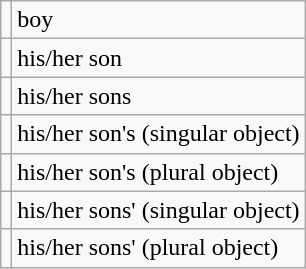<table class="wikitable">
<tr>
<td></td>
<td>boy</td>
</tr>
<tr>
<td></td>
<td>his/her son</td>
</tr>
<tr>
<td></td>
<td>his/her sons</td>
</tr>
<tr>
<td></td>
<td>his/her son's (singular object)</td>
</tr>
<tr>
<td></td>
<td>his/her son's (plural object)</td>
</tr>
<tr>
<td></td>
<td>his/her sons' (singular object)</td>
</tr>
<tr>
<td></td>
<td>his/her sons' (plural object)</td>
</tr>
</table>
